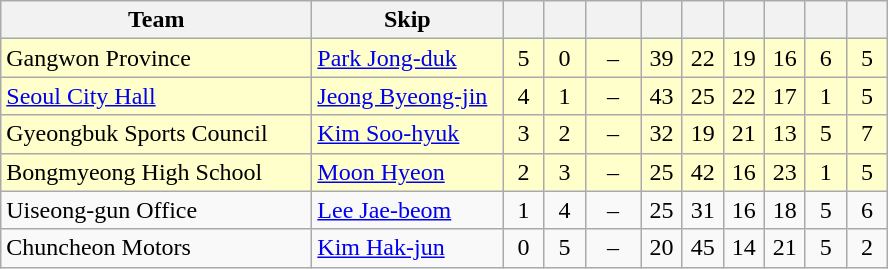<table class=wikitable  style="text-align:center;">
<tr>
<th width=200>Team</th>
<th width=120>Skip</th>
<th width=20></th>
<th width=20></th>
<th width=30></th>
<th width=20></th>
<th width=20></th>
<th width=20></th>
<th width=20></th>
<th width=20></th>
<th width=20></th>
</tr>
<tr bgcolor=#ffffcc>
<td style="text-align:left;"> Gangwon Province</td>
<td style="text-align:left;"><a href='#'>Park Jong-duk</a></td>
<td>5</td>
<td>0</td>
<td>–</td>
<td>39</td>
<td>22</td>
<td>19</td>
<td>16</td>
<td>6</td>
<td>5</td>
</tr>
<tr bgcolor=#ffffcc>
<td style="text-align:left;"> <a href='#'>Seoul City Hall</a></td>
<td style="text-align:left;"><a href='#'>Jeong Byeong-jin</a></td>
<td>4</td>
<td>1</td>
<td>–</td>
<td>43</td>
<td>25</td>
<td>22</td>
<td>17</td>
<td>1</td>
<td>5</td>
</tr>
<tr bgcolor=#ffffcc>
<td style="text-align:left;"> Gyeongbuk Sports Council</td>
<td style="text-align:left;"><a href='#'>Kim Soo-hyuk</a></td>
<td>3</td>
<td>2</td>
<td>–</td>
<td>32</td>
<td>19</td>
<td>21</td>
<td>13</td>
<td>5</td>
<td>7</td>
</tr>
<tr bgcolor=#ffffcc>
<td style="text-align:left;"> Bongmyeong High School</td>
<td style="text-align:left;"><a href='#'>Moon Hyeon</a></td>
<td>2</td>
<td>3</td>
<td>–</td>
<td>25</td>
<td>42</td>
<td>16</td>
<td>23</td>
<td>1</td>
<td>5</td>
</tr>
<tr>
<td style="text-align:left;"> Uiseong-gun Office</td>
<td style="text-align:left;"><a href='#'>Lee Jae-beom</a></td>
<td>1</td>
<td>4</td>
<td>–</td>
<td>25</td>
<td>31</td>
<td>16</td>
<td>18</td>
<td>5</td>
<td>6</td>
</tr>
<tr>
<td style="text-align:left;"> Chuncheon Motors</td>
<td style="text-align:left;"><a href='#'>Kim Hak-jun</a></td>
<td>0</td>
<td>5</td>
<td>–</td>
<td>20</td>
<td>45</td>
<td>14</td>
<td>21</td>
<td>5</td>
<td>2</td>
</tr>
</table>
